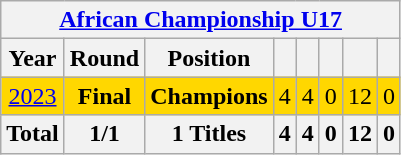<table class="wikitable" style="text-align: center;">
<tr>
<th colspan=8><a href='#'>African Championship U17</a></th>
</tr>
<tr>
<th>Year</th>
<th>Round</th>
<th>Position</th>
<th></th>
<th></th>
<th></th>
<th></th>
<th></th>
</tr>
<tr bgcolor=gold>
<td> <a href='#'>2023</a></td>
<td><strong>Final</strong></td>
<td><strong>Champions</strong></td>
<td>4</td>
<td>4</td>
<td>0</td>
<td>12</td>
<td>0</td>
</tr>
<tr>
<th>Total</th>
<th>1/1</th>
<th>1 Titles</th>
<th>4</th>
<th>4</th>
<th>0</th>
<th>12</th>
<th>0</th>
</tr>
</table>
